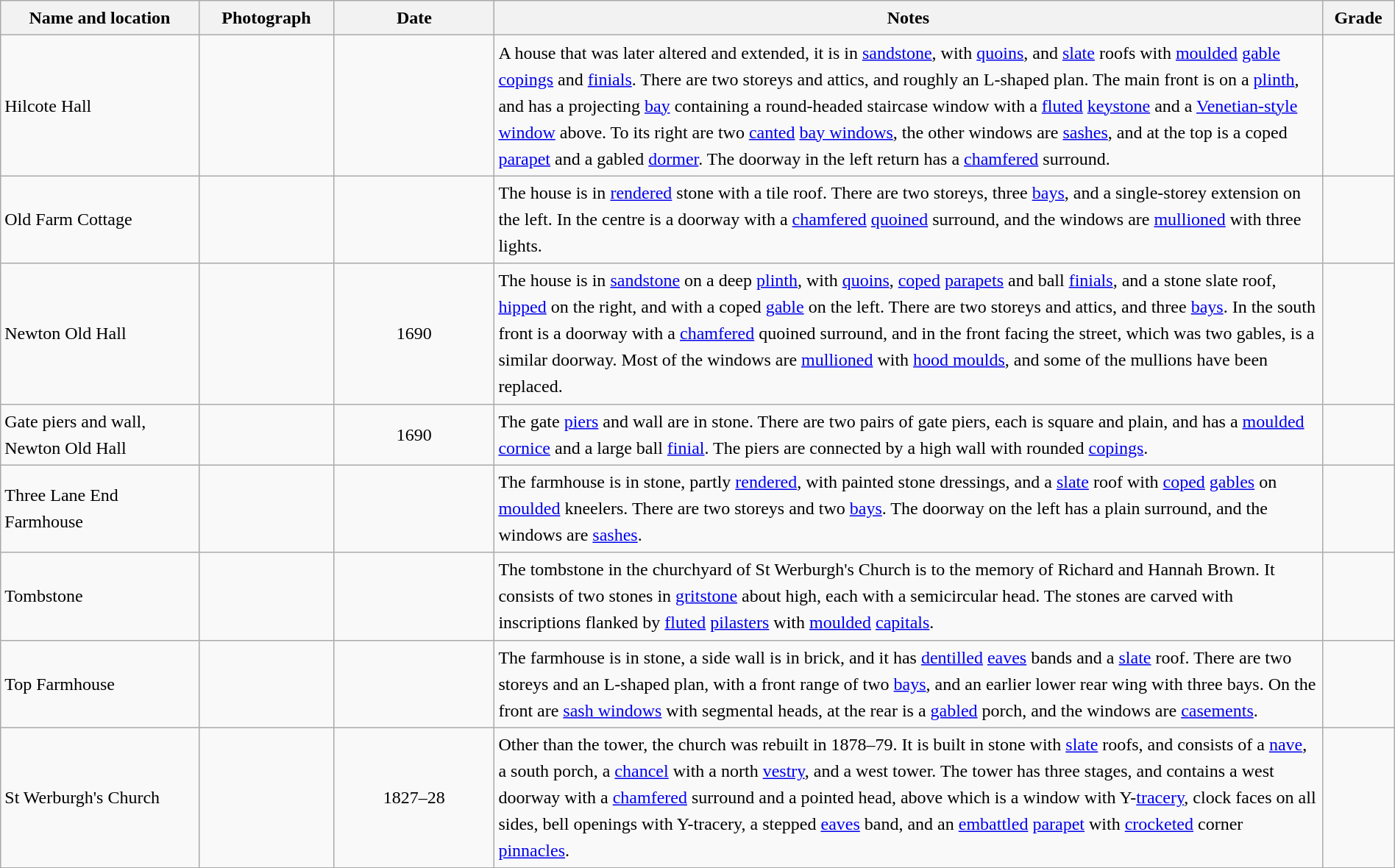<table class="wikitable sortable plainrowheaders" style="width:100%; border:0; text-align:left; line-height:150%;">
<tr>
<th scope="col"  style="width:150px">Name and location</th>
<th scope="col"  style="width:100px" class="unsortable">Photograph</th>
<th scope="col"  style="width:120px">Date</th>
<th scope="col"  style="width:650px" class="unsortable">Notes</th>
<th scope="col"  style="width:50px">Grade</th>
</tr>
<tr>
<td>Hilcote Hall<br><small></small></td>
<td></td>
<td align="center"></td>
<td>A house that was later altered and extended, it is in <a href='#'>sandstone</a>, with <a href='#'>quoins</a>, and <a href='#'>slate</a> roofs with <a href='#'>moulded</a> <a href='#'>gable</a> <a href='#'>copings</a> and <a href='#'>finials</a>.  There are two storeys and attics, and roughly an L-shaped plan.  The main front is on a <a href='#'>plinth</a>, and has a projecting <a href='#'>bay</a> containing a round-headed staircase window with a <a href='#'>fluted</a> <a href='#'>keystone</a> and a <a href='#'>Venetian-style window</a> above.  To its right are two <a href='#'>canted</a> <a href='#'>bay windows</a>, the other windows are <a href='#'>sashes</a>, and at the top is a coped <a href='#'>parapet</a> and a gabled <a href='#'>dormer</a>.  The doorway in the left return has a <a href='#'>chamfered</a> surround.</td>
<td align="center" ></td>
</tr>
<tr>
<td>Old Farm Cottage<br><small></small></td>
<td></td>
<td align="center"></td>
<td>The house is in <a href='#'>rendered</a> stone with a tile roof.  There are two storeys, three <a href='#'>bays</a>, and a single-storey extension on the left.  In the centre is a doorway with a <a href='#'>chamfered</a> <a href='#'>quoined</a> surround, and the windows are <a href='#'>mullioned</a> with three lights.</td>
<td align="center" ></td>
</tr>
<tr>
<td>Newton Old Hall<br><small></small></td>
<td></td>
<td align="center">1690</td>
<td>The house is in <a href='#'>sandstone</a> on a deep <a href='#'>plinth</a>, with <a href='#'>quoins</a>, <a href='#'>coped</a> <a href='#'>parapets</a> and ball <a href='#'>finials</a>, and a stone slate roof, <a href='#'>hipped</a> on the right, and with a coped <a href='#'>gable</a> on the left.  There are two storeys and attics, and three <a href='#'>bays</a>.  In the south front is a doorway with a <a href='#'>chamfered</a> quoined surround, and in the front facing the street, which was two gables, is a similar doorway.  Most of the windows are <a href='#'>mullioned</a> with <a href='#'>hood moulds</a>, and some of the mullions have been replaced.</td>
<td align="center" ></td>
</tr>
<tr>
<td>Gate piers and wall, Newton Old Hall<br><small></small></td>
<td></td>
<td align="center">1690</td>
<td>The gate <a href='#'>piers</a> and wall are in stone.  There are two pairs of gate piers, each is square and plain, and has a <a href='#'>moulded</a> <a href='#'>cornice</a> and a large ball <a href='#'>finial</a>.  The piers are connected by a high wall with rounded <a href='#'>copings</a>.</td>
<td align="center" ></td>
</tr>
<tr>
<td>Three Lane End Farmhouse<br><small></small></td>
<td></td>
<td align="center"></td>
<td>The farmhouse is in stone, partly <a href='#'>rendered</a>, with painted stone dressings, and a <a href='#'>slate</a> roof with <a href='#'>coped</a> <a href='#'>gables</a> on <a href='#'>moulded</a> kneelers.  There are two storeys and two <a href='#'>bays</a>.  The doorway on the left has a plain surround, and the windows are <a href='#'>sashes</a>.</td>
<td align="center" ></td>
</tr>
<tr>
<td>Tombstone<br><small></small></td>
<td></td>
<td align="center"></td>
<td>The tombstone in the churchyard of St Werburgh's Church is to the memory of Richard and Hannah Brown.  It consists of two stones in <a href='#'>gritstone</a> about  high, each with a semicircular head.  The stones are carved with inscriptions flanked by <a href='#'>fluted</a> <a href='#'>pilasters</a> with <a href='#'>moulded</a> <a href='#'>capitals</a>.</td>
<td align="center" ></td>
</tr>
<tr>
<td>Top Farmhouse<br><small></small></td>
<td></td>
<td align="center"></td>
<td>The farmhouse is in stone, a side wall is in brick, and it has <a href='#'>dentilled</a> <a href='#'>eaves</a> bands and a <a href='#'>slate</a> roof.  There are two storeys and an L-shaped plan, with a front range of two <a href='#'>bays</a>, and an earlier lower rear wing with three bays.  On the front are <a href='#'>sash windows</a> with segmental heads, at the rear is a <a href='#'>gabled</a> porch, and the windows are <a href='#'>casements</a>.</td>
<td align="center" ></td>
</tr>
<tr>
<td>St Werburgh's Church<br><small></small></td>
<td></td>
<td align="center">1827–28</td>
<td>Other than the tower, the church was rebuilt in 1878–79.  It is built in stone with <a href='#'>slate</a> roofs, and consists of a <a href='#'>nave</a>, a south porch, a <a href='#'>chancel</a> with a north <a href='#'>vestry</a>, and a west tower.  The tower has three stages, and contains a west doorway with a <a href='#'>chamfered</a> surround and a pointed head, above which is a window with Y-<a href='#'>tracery</a>, clock faces on all sides, bell openings with Y-tracery, a stepped <a href='#'>eaves</a> band, and an <a href='#'>embattled</a> <a href='#'>parapet</a> with <a href='#'>crocketed</a> corner <a href='#'>pinnacles</a>.</td>
<td align="center" ></td>
</tr>
<tr>
</tr>
</table>
